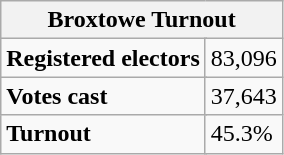<table class="wikitable" border="1">
<tr>
<th colspan="5">Broxtowe Turnout</th>
</tr>
<tr>
<td colspan="2"><strong>Registered electors</strong></td>
<td colspan="3">83,096</td>
</tr>
<tr>
<td colspan="2"><strong>Votes cast</strong></td>
<td colspan="3">37,643</td>
</tr>
<tr>
<td colspan="2"><strong>Turnout</strong></td>
<td colspan="3">45.3%</td>
</tr>
</table>
